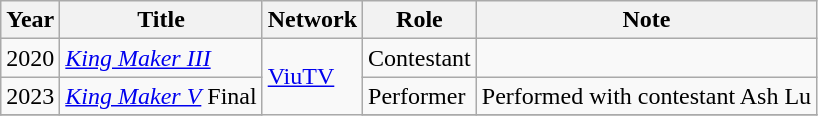<table class="wikitable plainrowheaders">
<tr>
<th scope="col">Year</th>
<th scope="col">Title</th>
<th scope="col">Network</th>
<th scope="col">Role</th>
<th scope="col">Note</th>
</tr>
<tr>
<td>2020</td>
<td><em><a href='#'>King Maker III</a></em></td>
<td rowspan="3"><a href='#'>ViuTV</a></td>
<td>Contestant</td>
<td></td>
</tr>
<tr>
<td>2023</td>
<td><em><a href='#'>King Maker V</a></em> Final</td>
<td>Performer</td>
<td>Performed with contestant Ash Lu</td>
</tr>
<tr>
</tr>
</table>
